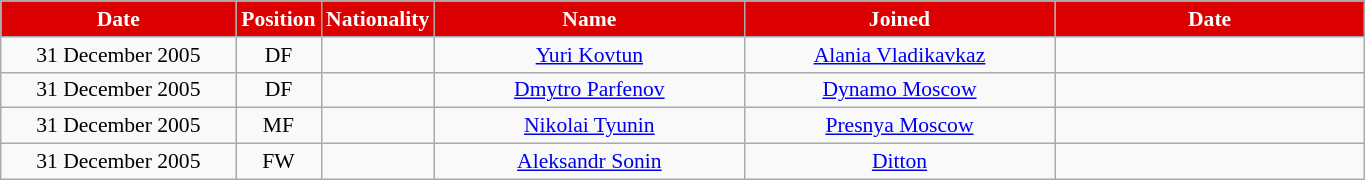<table class="wikitable"  style="text-align:center; font-size:90%; ">
<tr>
<th style="background:#DD0000; color:white; width:150px;">Date</th>
<th style="background:#DD0000; color:white; width:50px;">Position</th>
<th style="background:#DD0000; color:white; width:50px;">Nationality</th>
<th style="background:#DD0000; color:white; width:200px;">Name</th>
<th style="background:#DD0000; color:white; width:200px;">Joined</th>
<th style="background:#DD0000; color:white; width:200px;">Date</th>
</tr>
<tr>
<td>31 December 2005</td>
<td>DF</td>
<td></td>
<td><a href='#'>Yuri Kovtun</a></td>
<td><a href='#'>Alania Vladikavkaz</a></td>
<td></td>
</tr>
<tr>
<td>31 December 2005</td>
<td>DF</td>
<td></td>
<td><a href='#'>Dmytro Parfenov</a></td>
<td><a href='#'>Dynamo Moscow</a></td>
<td></td>
</tr>
<tr>
<td>31 December 2005</td>
<td>MF</td>
<td></td>
<td><a href='#'>Nikolai Tyunin</a></td>
<td><a href='#'>Presnya Moscow</a></td>
<td></td>
</tr>
<tr>
<td>31 December 2005</td>
<td>FW</td>
<td></td>
<td><a href='#'>Aleksandr Sonin</a></td>
<td><a href='#'>Ditton</a></td>
<td></td>
</tr>
</table>
